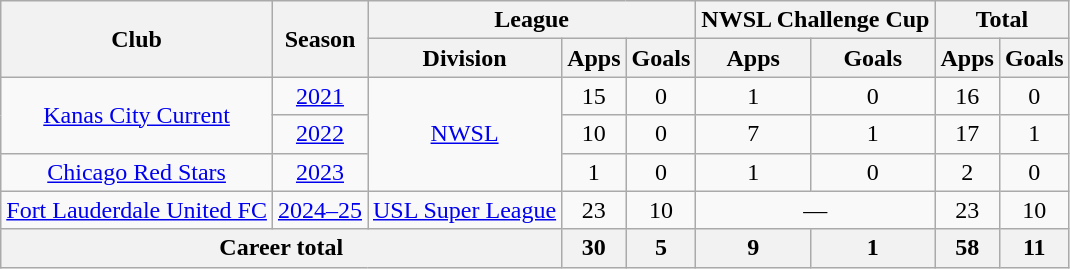<table class="wikitable" style="text-align:center">
<tr>
<th rowspan="2">Club</th>
<th rowspan="2">Season</th>
<th colspan="3">League</th>
<th colspan="2">NWSL Challenge Cup</th>
<th colspan="2">Total</th>
</tr>
<tr>
<th>Division</th>
<th>Apps</th>
<th>Goals</th>
<th>Apps</th>
<th>Goals</th>
<th>Apps</th>
<th>Goals</th>
</tr>
<tr>
<td rowspan="2"><a href='#'>Kanas City Current</a></td>
<td><a href='#'>2021</a></td>
<td rowspan="3"><a href='#'>NWSL</a></td>
<td>15</td>
<td>0</td>
<td>1</td>
<td>0</td>
<td>16</td>
<td>0</td>
</tr>
<tr>
<td><a href='#'>2022</a></td>
<td>10</td>
<td>0</td>
<td>7</td>
<td>1</td>
<td>17</td>
<td>1</td>
</tr>
<tr>
<td><a href='#'>Chicago Red Stars</a></td>
<td><a href='#'>2023</a></td>
<td>1</td>
<td>0</td>
<td>1</td>
<td>0</td>
<td>2</td>
<td>0</td>
</tr>
<tr>
<td><a href='#'>Fort Lauderdale United FC</a></td>
<td><a href='#'>2024–25</a></td>
<td><a href='#'>USL Super League</a></td>
<td>23</td>
<td>10</td>
<td colspan="2">—</td>
<td>23</td>
<td>10</td>
</tr>
<tr>
<th colspan="3">Career total</th>
<th>30</th>
<th>5</th>
<th>9</th>
<th>1</th>
<th>58</th>
<th>11</th>
</tr>
</table>
